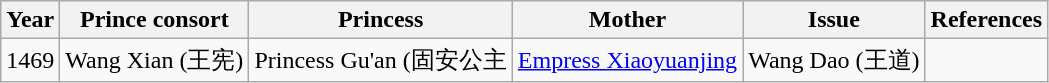<table class="wikitable">
<tr>
<th>Year</th>
<th>Prince consort</th>
<th>Princess</th>
<th>Mother</th>
<th>Issue</th>
<th>References</th>
</tr>
<tr>
<td>1469</td>
<td>Wang Xian (王宪)</td>
<td>Princess Gu'an (固安公主</td>
<td><a href='#'>Empress Xiaoyuanjing</a></td>
<td>Wang Dao (王道)</td>
<td></td>
</tr>
</table>
